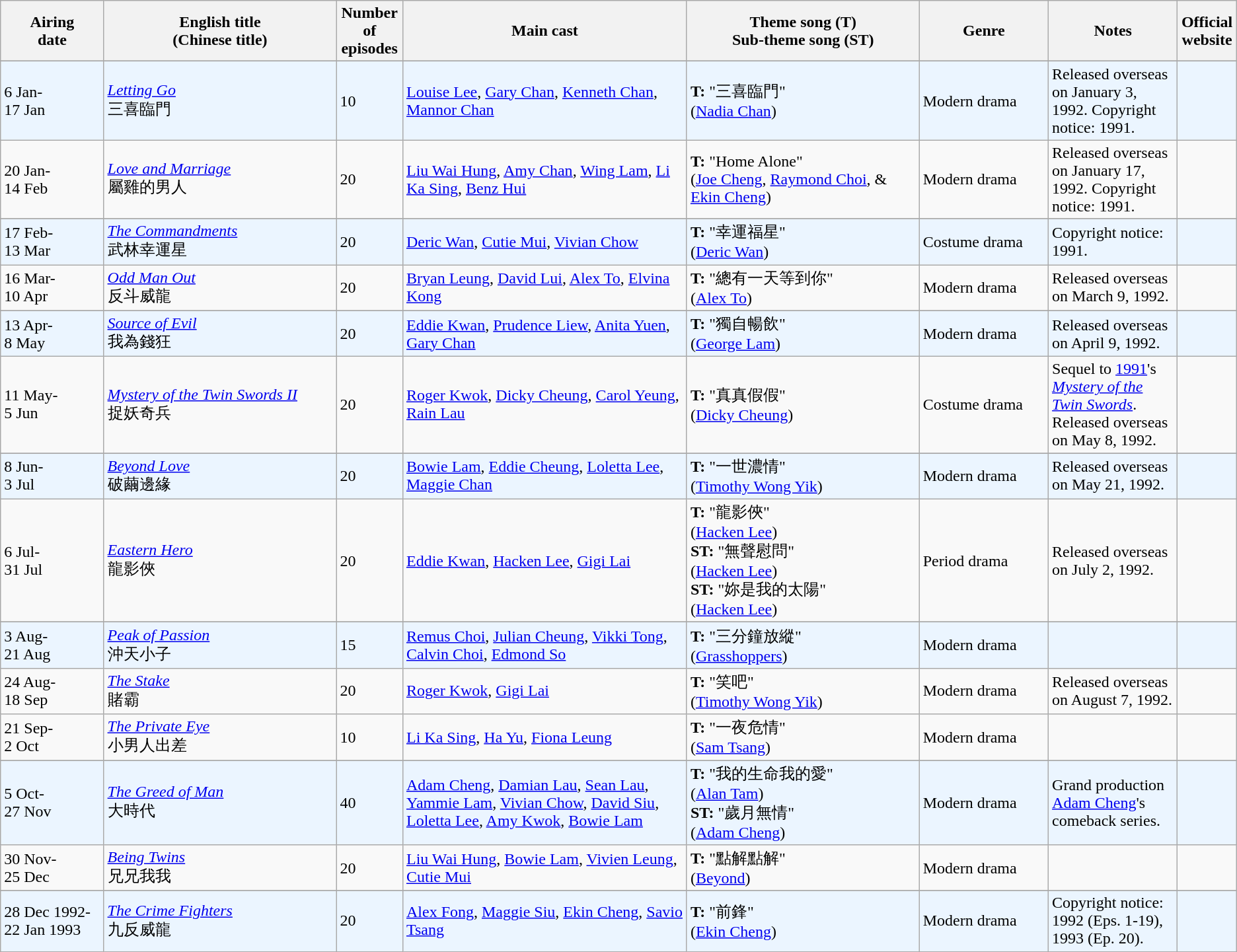<table class="wikitable">
<tr>
<th align=center width=8% bgcolor="silver">Airing<br>date</th>
<th align=center width=18% bgcolor="silver">English title <br> (Chinese title)</th>
<th align=center width=5% bgcolor="silver">Number of episodes</th>
<th align=center width=22% bgcolor="silver">Main cast</th>
<th align=center width=18% bgcolor="silver">Theme song (T) <br>Sub-theme song (ST)</th>
<th align=center width=10% bgcolor="silver">Genre</th>
<th align=center width=10% bgcolor="silver">Notes</th>
<th align=center width=1% bgcolor="silver">Official website</th>
</tr>
<tr>
</tr>
<tr ---- bgcolor="#ebf5ff">
<td>6 Jan- <br> 17 Jan</td>
<td><em><a href='#'>Letting Go</a></em> <br> 三喜臨門</td>
<td>10</td>
<td><a href='#'>Louise Lee</a>, <a href='#'>Gary Chan</a>, <a href='#'>Kenneth Chan</a>, <a href='#'>Mannor Chan</a></td>
<td><strong>T:</strong> "三喜臨門" <br> (<a href='#'>Nadia Chan</a>)</td>
<td>Modern drama</td>
<td>Released overseas on January 3, 1992. Copyright notice: 1991.</td>
<td></td>
</tr>
<tr>
<td>20 Jan- <br> 14 Feb</td>
<td><em><a href='#'>Love and Marriage</a></em> <br> 屬雞的男人</td>
<td>20</td>
<td><a href='#'>Liu Wai Hung</a>, <a href='#'>Amy Chan</a>, <a href='#'>Wing Lam</a>, <a href='#'>Li Ka Sing</a>, <a href='#'>Benz Hui</a></td>
<td><strong>T:</strong> "Home Alone" <br> (<a href='#'>Joe Cheng</a>, <a href='#'>Raymond Choi</a>, & <a href='#'>Ekin Cheng</a>)</td>
<td>Modern drama</td>
<td>Released overseas on January 17, 1992. Copyright notice: 1991.</td>
<td></td>
</tr>
<tr>
</tr>
<tr ---- bgcolor="#ebf5ff">
<td>17 Feb- <br> 13 Mar</td>
<td><em><a href='#'>The Commandments</a></em> <br> 武林幸運星</td>
<td>20</td>
<td><a href='#'>Deric Wan</a>, <a href='#'>Cutie Mui</a>, <a href='#'>Vivian Chow</a></td>
<td><strong>T:</strong> "幸運福星" <br> (<a href='#'>Deric Wan</a>)</td>
<td>Costume drama</td>
<td>Copyright notice: 1991.</td>
<td></td>
</tr>
<tr>
<td>16 Mar- <br> 10 Apr</td>
<td><em><a href='#'>Odd Man Out</a></em> <br> 反斗威龍</td>
<td>20</td>
<td><a href='#'>Bryan Leung</a>, <a href='#'>David Lui</a>, <a href='#'>Alex To</a>, <a href='#'>Elvina Kong</a></td>
<td><strong>T:</strong> "總有一天等到你" <br> (<a href='#'>Alex To</a>)</td>
<td>Modern drama</td>
<td>Released overseas on March 9, 1992.</td>
<td></td>
</tr>
<tr>
</tr>
<tr ---- bgcolor="#ebf5ff">
<td>13 Apr- <br> 8 May</td>
<td><em><a href='#'>Source of Evil</a></em> <br> 我為錢狂</td>
<td>20</td>
<td><a href='#'>Eddie Kwan</a>, <a href='#'>Prudence Liew</a>, <a href='#'>Anita Yuen</a>, <a href='#'>Gary Chan</a></td>
<td><strong>T:</strong> "獨自暢飲" <br> (<a href='#'>George Lam</a>)</td>
<td>Modern drama</td>
<td>Released overseas on April 9, 1992.</td>
<td></td>
</tr>
<tr>
<td>11 May- <br> 5 Jun</td>
<td><em><a href='#'>Mystery of the Twin Swords II</a></em> <br> 捉妖奇兵</td>
<td>20</td>
<td><a href='#'>Roger Kwok</a>, <a href='#'>Dicky Cheung</a>, <a href='#'>Carol Yeung</a>, <a href='#'>Rain Lau</a></td>
<td><strong>T:</strong> "真真假假" <br> (<a href='#'>Dicky Cheung</a>)</td>
<td>Costume drama</td>
<td>Sequel to <a href='#'>1991</a>'s <em><a href='#'>Mystery of the Twin Swords</a></em>. Released overseas on May 8, 1992.</td>
<td></td>
</tr>
<tr>
</tr>
<tr ---- bgcolor="#ebf5ff">
<td>8 Jun- <br> 3 Jul</td>
<td><em><a href='#'>Beyond Love</a></em> <br> 破繭邊緣</td>
<td>20</td>
<td><a href='#'>Bowie Lam</a>, <a href='#'>Eddie Cheung</a>, <a href='#'>Loletta Lee</a>, <a href='#'>Maggie Chan</a></td>
<td><strong>T:</strong> "一世濃情" <br> (<a href='#'>Timothy Wong Yik</a>)</td>
<td>Modern drama</td>
<td>Released overseas on May 21, 1992.</td>
<td></td>
</tr>
<tr>
<td>6 Jul- <br> 31 Jul</td>
<td><em><a href='#'>Eastern Hero</a></em> <br> 龍影俠</td>
<td>20</td>
<td><a href='#'>Eddie Kwan</a>, <a href='#'>Hacken Lee</a>, <a href='#'>Gigi Lai</a></td>
<td><strong>T:</strong> "龍影俠" <br> (<a href='#'>Hacken Lee</a>)<br><strong>ST:</strong> "無聲慰問" <br> (<a href='#'>Hacken Lee</a>)
<br><strong>ST:</strong> "妳是我的太陽" <br> (<a href='#'>Hacken Lee</a>)</td>
<td>Period drama</td>
<td>Released overseas on July 2, 1992.</td>
<td></td>
</tr>
<tr>
</tr>
<tr ---- bgcolor="#ebf5ff">
<td>3 Aug- <br> 21 Aug</td>
<td><em><a href='#'>Peak of Passion</a></em> <br> 沖天小子</td>
<td>15</td>
<td><a href='#'>Remus Choi</a>, <a href='#'>Julian Cheung</a>, <a href='#'>Vikki Tong</a>, <a href='#'>Calvin Choi</a>, <a href='#'>Edmond So</a></td>
<td><strong>T:</strong> "三分鐘放縱" <br> (<a href='#'>Grasshoppers</a>)</td>
<td>Modern drama</td>
<td></td>
<td></td>
</tr>
<tr>
<td>24 Aug- <br> 18 Sep</td>
<td><em><a href='#'>The Stake</a></em> <br> 賭霸</td>
<td>20</td>
<td><a href='#'>Roger Kwok</a>, <a href='#'>Gigi Lai</a></td>
<td><strong>T:</strong> "笑吧" <br> (<a href='#'>Timothy Wong Yik</a>)</td>
<td>Modern drama</td>
<td>Released overseas on August 7, 1992.</td>
<td></td>
</tr>
<tr>
<td>21 Sep- <br> 2 Oct</td>
<td><em><a href='#'>The Private Eye</a></em> <br> 小男人出差</td>
<td>10</td>
<td><a href='#'>Li Ka Sing</a>, <a href='#'>Ha Yu</a>, <a href='#'>Fiona Leung</a></td>
<td><strong>T:</strong> "一夜危情" <br> (<a href='#'>Sam Tsang</a>)</td>
<td>Modern drama</td>
<td></td>
<td></td>
</tr>
<tr>
</tr>
<tr ---- bgcolor="#ebf5ff">
<td>5 Oct- <br> 27 Nov</td>
<td><em><a href='#'>The Greed of Man</a></em> <br> 大時代</td>
<td>40</td>
<td><a href='#'>Adam Cheng</a>, <a href='#'>Damian Lau</a>, <a href='#'>Sean Lau</a>, <a href='#'>Yammie Lam</a>, <a href='#'>Vivian Chow</a>, <a href='#'>David Siu</a>, <a href='#'>Loletta Lee</a>, <a href='#'>Amy Kwok</a>, <a href='#'>Bowie Lam</a></td>
<td><strong>T:</strong> "我的生命我的愛" <br> (<a href='#'>Alan Tam</a>) <br> <strong>ST:</strong> "歲月無情" <br> (<a href='#'>Adam Cheng</a>)</td>
<td>Modern drama</td>
<td>Grand production<br><a href='#'>Adam Cheng</a>'s comeback series.</td>
<td></td>
</tr>
<tr>
<td>30 Nov- <br> 25 Dec</td>
<td><em><a href='#'>Being Twins</a></em> <br> 兄兄我我</td>
<td>20</td>
<td><a href='#'>Liu Wai Hung</a>, <a href='#'>Bowie Lam</a>, <a href='#'>Vivien Leung</a>, <a href='#'>Cutie Mui</a></td>
<td><strong>T:</strong> "點解點解" <br> (<a href='#'>Beyond</a>)</td>
<td>Modern drama</td>
<td></td>
<td></td>
</tr>
<tr>
</tr>
<tr ---- bgcolor="#ebf5ff">
<td>28 Dec 1992- <br> 22 Jan 1993</td>
<td><em><a href='#'>The Crime Fighters</a></em> <br> 九反威龍</td>
<td>20</td>
<td><a href='#'>Alex Fong</a>, <a href='#'>Maggie Siu</a>, <a href='#'>Ekin Cheng</a>, <a href='#'>Savio Tsang</a></td>
<td><strong>T:</strong> "前鋒" <br> (<a href='#'>Ekin Cheng</a>)</td>
<td>Modern drama</td>
<td>Copyright notice: 1992 (Eps. 1-19), 1993 (Ep. 20).</td>
<td></td>
</tr>
</table>
